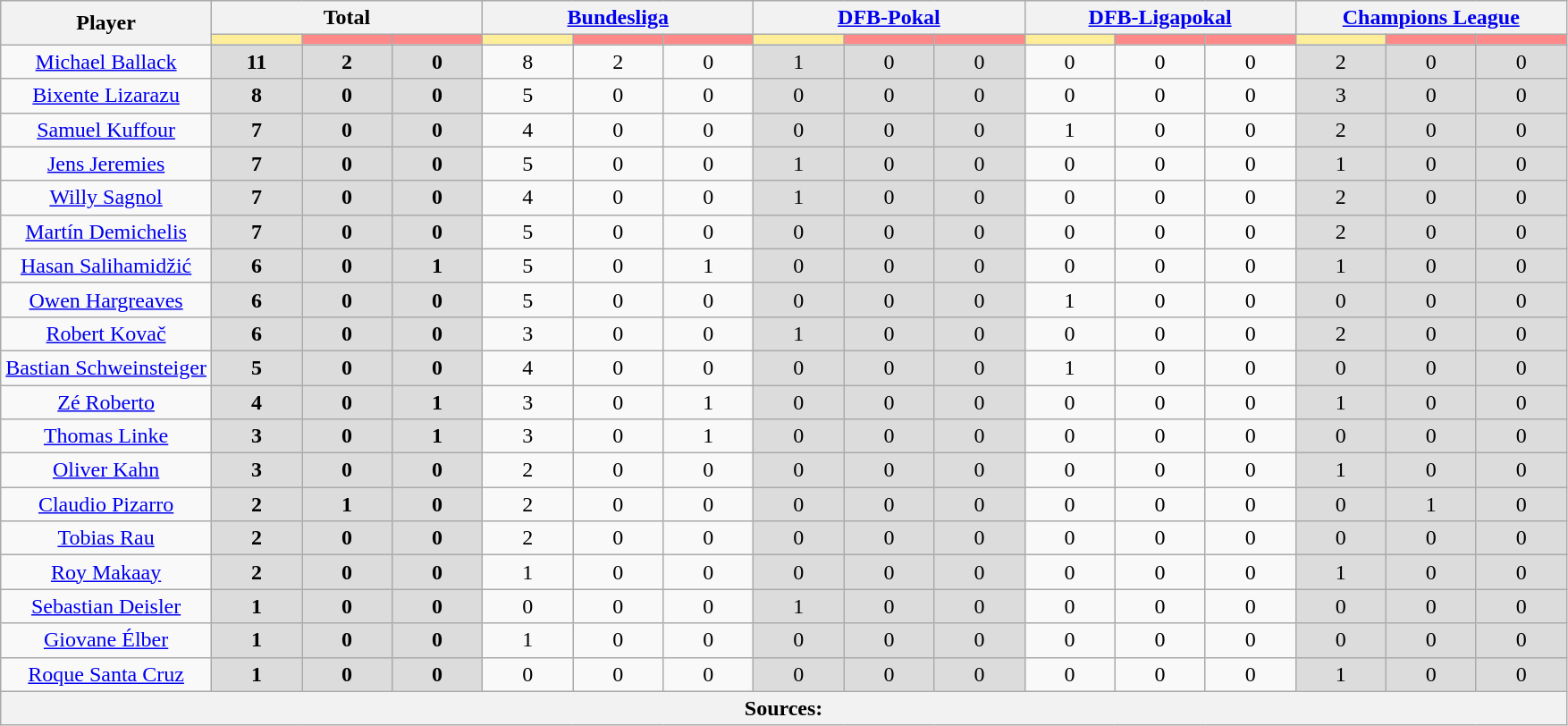<table class="wikitable" style="text-align:center;">
<tr style="text-align:center;">
<th rowspan="2">Player</th>
<th colspan="3">Total</th>
<th colspan="3"><a href='#'>Bundesliga</a></th>
<th colspan="3"><a href='#'>DFB-Pokal</a></th>
<th colspan="3"><a href='#'>DFB-Ligapokal</a></th>
<th colspan="3"><a href='#'>Champions League</a></th>
</tr>
<tr>
<th style="width:60px; background:#fe9;"></th>
<th style="width:60px; background:#ff8888;"></th>
<th style="width:60px; background:#ff8888;"></th>
<th style="width:60px; background:#fe9;"></th>
<th style="width:60px; background:#ff8888;"></th>
<th style="width:60px; background:#ff8888;"></th>
<th style="width:60px; background:#fe9;"></th>
<th style="width:60px; background:#ff8888;"></th>
<th style="width:60px; background:#ff8888;"></th>
<th style="width:60px; background:#fe9;"></th>
<th style="width:60px; background:#ff8888;"></th>
<th style="width:60px; background:#ff8888;"></th>
<th style="width:60px; background:#fe9;"></th>
<th style="width:60px; background:#ff8888;"></th>
<th style="width:60px; background:#ff8888;"></th>
</tr>
<tr>
<td><a href='#'>Michael Ballack</a></td>
<td style="background:#DCDCDC"><strong>11</strong> </td>
<td style="background:#DCDCDC"><strong>2</strong> </td>
<td style="background:#DCDCDC"><strong>0</strong> </td>
<td>8 </td>
<td>2 </td>
<td>0 </td>
<td style="background:#DCDCDC">1 </td>
<td style="background:#DCDCDC">0 </td>
<td style="background:#DCDCDC">0 </td>
<td>0 </td>
<td>0 </td>
<td>0 </td>
<td style="background:#DCDCDC">2 </td>
<td style="background:#DCDCDC">0 </td>
<td style="background:#DCDCDC">0 </td>
</tr>
<tr>
<td><a href='#'>Bixente Lizarazu</a></td>
<td style="background:#DCDCDC"><strong>8</strong> </td>
<td style="background:#DCDCDC"><strong>0</strong> </td>
<td style="background:#DCDCDC"><strong>0</strong> </td>
<td>5 </td>
<td>0 </td>
<td>0 </td>
<td style="background:#DCDCDC">0 </td>
<td style="background:#DCDCDC">0 </td>
<td style="background:#DCDCDC">0 </td>
<td>0 </td>
<td>0 </td>
<td>0 </td>
<td style="background:#DCDCDC">3 </td>
<td style="background:#DCDCDC">0 </td>
<td style="background:#DCDCDC">0 </td>
</tr>
<tr>
<td><a href='#'>Samuel Kuffour</a></td>
<td style="background:#DCDCDC"><strong>7</strong> </td>
<td style="background:#DCDCDC"><strong>0</strong> </td>
<td style="background:#DCDCDC"><strong>0</strong> </td>
<td>4 </td>
<td>0 </td>
<td>0 </td>
<td style="background:#DCDCDC">0 </td>
<td style="background:#DCDCDC">0 </td>
<td style="background:#DCDCDC">0 </td>
<td>1 </td>
<td>0 </td>
<td>0 </td>
<td style="background:#DCDCDC">2 </td>
<td style="background:#DCDCDC">0 </td>
<td style="background:#DCDCDC">0 </td>
</tr>
<tr>
<td><a href='#'>Jens Jeremies</a></td>
<td style="background:#DCDCDC"><strong>7</strong> </td>
<td style="background:#DCDCDC"><strong>0</strong> </td>
<td style="background:#DCDCDC"><strong>0</strong> </td>
<td>5 </td>
<td>0 </td>
<td>0 </td>
<td style="background:#DCDCDC">1 </td>
<td style="background:#DCDCDC">0 </td>
<td style="background:#DCDCDC">0 </td>
<td>0 </td>
<td>0 </td>
<td>0 </td>
<td style="background:#DCDCDC">1 </td>
<td style="background:#DCDCDC">0 </td>
<td style="background:#DCDCDC">0 </td>
</tr>
<tr>
<td><a href='#'>Willy Sagnol</a></td>
<td style="background:#DCDCDC"><strong>7</strong> </td>
<td style="background:#DCDCDC"><strong>0</strong> </td>
<td style="background:#DCDCDC"><strong>0</strong> </td>
<td>4 </td>
<td>0 </td>
<td>0 </td>
<td style="background:#DCDCDC">1 </td>
<td style="background:#DCDCDC">0 </td>
<td style="background:#DCDCDC">0 </td>
<td>0 </td>
<td>0 </td>
<td>0 </td>
<td style="background:#DCDCDC">2 </td>
<td style="background:#DCDCDC">0 </td>
<td style="background:#DCDCDC">0 </td>
</tr>
<tr>
<td><a href='#'>Martín Demichelis</a></td>
<td style="background:#DCDCDC"><strong>7</strong> </td>
<td style="background:#DCDCDC"><strong>0</strong> </td>
<td style="background:#DCDCDC"><strong>0</strong> </td>
<td>5 </td>
<td>0 </td>
<td>0 </td>
<td style="background:#DCDCDC">0 </td>
<td style="background:#DCDCDC">0 </td>
<td style="background:#DCDCDC">0 </td>
<td>0 </td>
<td>0 </td>
<td>0 </td>
<td style="background:#DCDCDC">2 </td>
<td style="background:#DCDCDC">0 </td>
<td style="background:#DCDCDC">0 </td>
</tr>
<tr>
<td><a href='#'>Hasan Salihamidžić</a></td>
<td style="background:#DCDCDC"><strong>6</strong> </td>
<td style="background:#DCDCDC"><strong>0</strong> </td>
<td style="background:#DCDCDC"><strong>1</strong> </td>
<td>5 </td>
<td>0 </td>
<td>1 </td>
<td style="background:#DCDCDC">0 </td>
<td style="background:#DCDCDC">0 </td>
<td style="background:#DCDCDC">0 </td>
<td>0 </td>
<td>0 </td>
<td>0 </td>
<td style="background:#DCDCDC">1 </td>
<td style="background:#DCDCDC">0 </td>
<td style="background:#DCDCDC">0 </td>
</tr>
<tr>
<td><a href='#'>Owen Hargreaves</a></td>
<td style="background:#DCDCDC"><strong>6</strong> </td>
<td style="background:#DCDCDC"><strong>0</strong> </td>
<td style="background:#DCDCDC"><strong>0</strong> </td>
<td>5 </td>
<td>0 </td>
<td>0 </td>
<td style="background:#DCDCDC">0 </td>
<td style="background:#DCDCDC">0 </td>
<td style="background:#DCDCDC">0 </td>
<td>1 </td>
<td>0 </td>
<td>0 </td>
<td style="background:#DCDCDC">0 </td>
<td style="background:#DCDCDC">0 </td>
<td style="background:#DCDCDC">0 </td>
</tr>
<tr>
<td><a href='#'>Robert Kovač</a></td>
<td style="background:#DCDCDC"><strong>6</strong> </td>
<td style="background:#DCDCDC"><strong>0</strong> </td>
<td style="background:#DCDCDC"><strong>0</strong> </td>
<td>3 </td>
<td>0 </td>
<td>0 </td>
<td style="background:#DCDCDC">1 </td>
<td style="background:#DCDCDC">0 </td>
<td style="background:#DCDCDC">0 </td>
<td>0 </td>
<td>0 </td>
<td>0 </td>
<td style="background:#DCDCDC">2 </td>
<td style="background:#DCDCDC">0 </td>
<td style="background:#DCDCDC">0 </td>
</tr>
<tr>
<td><a href='#'>Bastian Schweinsteiger</a></td>
<td style="background:#DCDCDC"><strong>5</strong> </td>
<td style="background:#DCDCDC"><strong>0</strong> </td>
<td style="background:#DCDCDC"><strong>0</strong> </td>
<td>4 </td>
<td>0 </td>
<td>0 </td>
<td style="background:#DCDCDC">0 </td>
<td style="background:#DCDCDC">0 </td>
<td style="background:#DCDCDC">0 </td>
<td>1 </td>
<td>0 </td>
<td>0 </td>
<td style="background:#DCDCDC">0 </td>
<td style="background:#DCDCDC">0 </td>
<td style="background:#DCDCDC">0 </td>
</tr>
<tr>
<td><a href='#'>Zé Roberto</a></td>
<td style="background:#DCDCDC"><strong>4</strong> </td>
<td style="background:#DCDCDC"><strong>0</strong> </td>
<td style="background:#DCDCDC"><strong>1</strong> </td>
<td>3 </td>
<td>0 </td>
<td>1 </td>
<td style="background:#DCDCDC">0 </td>
<td style="background:#DCDCDC">0 </td>
<td style="background:#DCDCDC">0 </td>
<td>0 </td>
<td>0 </td>
<td>0 </td>
<td style="background:#DCDCDC">1 </td>
<td style="background:#DCDCDC">0 </td>
<td style="background:#DCDCDC">0 </td>
</tr>
<tr>
<td><a href='#'>Thomas Linke</a></td>
<td style="background:#DCDCDC"><strong>3</strong> </td>
<td style="background:#DCDCDC"><strong>0</strong> </td>
<td style="background:#DCDCDC"><strong>1</strong> </td>
<td>3 </td>
<td>0 </td>
<td>1 </td>
<td style="background:#DCDCDC">0 </td>
<td style="background:#DCDCDC">0 </td>
<td style="background:#DCDCDC">0 </td>
<td>0 </td>
<td>0 </td>
<td>0 </td>
<td style="background:#DCDCDC">0 </td>
<td style="background:#DCDCDC">0 </td>
<td style="background:#DCDCDC">0 </td>
</tr>
<tr>
<td><a href='#'>Oliver Kahn</a></td>
<td style="background:#DCDCDC"><strong>3</strong> </td>
<td style="background:#DCDCDC"><strong>0</strong> </td>
<td style="background:#DCDCDC"><strong>0</strong> </td>
<td>2 </td>
<td>0 </td>
<td>0 </td>
<td style="background:#DCDCDC">0 </td>
<td style="background:#DCDCDC">0 </td>
<td style="background:#DCDCDC">0 </td>
<td>0 </td>
<td>0 </td>
<td>0 </td>
<td style="background:#DCDCDC">1 </td>
<td style="background:#DCDCDC">0 </td>
<td style="background:#DCDCDC">0 </td>
</tr>
<tr>
<td><a href='#'>Claudio Pizarro</a></td>
<td style="background:#DCDCDC"><strong>2</strong> </td>
<td style="background:#DCDCDC"><strong>1</strong> </td>
<td style="background:#DCDCDC"><strong>0</strong> </td>
<td>2 </td>
<td>0 </td>
<td>0 </td>
<td style="background:#DCDCDC">0 </td>
<td style="background:#DCDCDC">0 </td>
<td style="background:#DCDCDC">0 </td>
<td>0 </td>
<td>0 </td>
<td>0 </td>
<td style="background:#DCDCDC">0 </td>
<td style="background:#DCDCDC">1 </td>
<td style="background:#DCDCDC">0 </td>
</tr>
<tr>
<td><a href='#'>Tobias Rau</a></td>
<td style="background:#DCDCDC"><strong>2</strong> </td>
<td style="background:#DCDCDC"><strong>0</strong> </td>
<td style="background:#DCDCDC"><strong>0</strong> </td>
<td>2 </td>
<td>0 </td>
<td>0 </td>
<td style="background:#DCDCDC">0 </td>
<td style="background:#DCDCDC">0 </td>
<td style="background:#DCDCDC">0 </td>
<td>0 </td>
<td>0 </td>
<td>0 </td>
<td style="background:#DCDCDC">0 </td>
<td style="background:#DCDCDC">0 </td>
<td style="background:#DCDCDC">0 </td>
</tr>
<tr>
<td><a href='#'>Roy Makaay</a></td>
<td style="background:#DCDCDC"><strong>2</strong> </td>
<td style="background:#DCDCDC"><strong>0</strong> </td>
<td style="background:#DCDCDC"><strong>0</strong> </td>
<td>1 </td>
<td>0 </td>
<td>0 </td>
<td style="background:#DCDCDC">0 </td>
<td style="background:#DCDCDC">0 </td>
<td style="background:#DCDCDC">0 </td>
<td>0 </td>
<td>0 </td>
<td>0 </td>
<td style="background:#DCDCDC">1 </td>
<td style="background:#DCDCDC">0 </td>
<td style="background:#DCDCDC">0 </td>
</tr>
<tr>
<td><a href='#'>Sebastian Deisler</a></td>
<td style="background:#DCDCDC"><strong>1</strong> </td>
<td style="background:#DCDCDC"><strong>0</strong> </td>
<td style="background:#DCDCDC"><strong>0</strong> </td>
<td>0 </td>
<td>0 </td>
<td>0 </td>
<td style="background:#DCDCDC">1 </td>
<td style="background:#DCDCDC">0 </td>
<td style="background:#DCDCDC">0 </td>
<td>0 </td>
<td>0 </td>
<td>0 </td>
<td style="background:#DCDCDC">0 </td>
<td style="background:#DCDCDC">0 </td>
<td style="background:#DCDCDC">0 </td>
</tr>
<tr>
<td><a href='#'>Giovane Élber</a></td>
<td style="background:#DCDCDC"><strong>1</strong> </td>
<td style="background:#DCDCDC"><strong>0</strong> </td>
<td style="background:#DCDCDC"><strong>0</strong> </td>
<td>1 </td>
<td>0 </td>
<td>0 </td>
<td style="background:#DCDCDC">0 </td>
<td style="background:#DCDCDC">0 </td>
<td style="background:#DCDCDC">0 </td>
<td>0 </td>
<td>0 </td>
<td>0 </td>
<td style="background:#DCDCDC">0 </td>
<td style="background:#DCDCDC">0 </td>
<td style="background:#DCDCDC">0 </td>
</tr>
<tr>
<td><a href='#'>Roque Santa Cruz</a></td>
<td style="background:#DCDCDC"><strong>1</strong> </td>
<td style="background:#DCDCDC"><strong>0</strong> </td>
<td style="background:#DCDCDC"><strong>0</strong> </td>
<td>0 </td>
<td>0 </td>
<td>0 </td>
<td style="background:#DCDCDC">0 </td>
<td style="background:#DCDCDC">0 </td>
<td style="background:#DCDCDC">0 </td>
<td>0 </td>
<td>0 </td>
<td>0 </td>
<td style="background:#DCDCDC">1 </td>
<td style="background:#DCDCDC">0 </td>
<td style="background:#DCDCDC">0 </td>
</tr>
<tr>
<th colspan="17">Sources:</th>
</tr>
</table>
